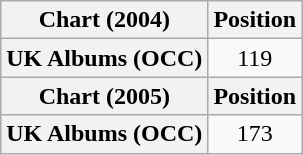<table class="wikitable plainrowheaders" style="text-align:center">
<tr>
<th scope="col">Chart (2004)</th>
<th scope="col">Position</th>
</tr>
<tr>
<th scope="row">UK Albums (OCC)</th>
<td>119</td>
</tr>
<tr>
<th scope="col">Chart (2005)</th>
<th scope="col">Position</th>
</tr>
<tr>
<th scope="row">UK Albums (OCC)</th>
<td>173</td>
</tr>
</table>
